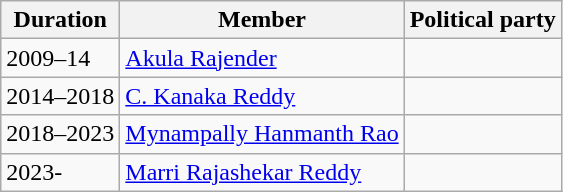<table class="wikitable sortable">
<tr>
<th>Duration</th>
<th>Member</th>
<th colspan="2">Political party</th>
</tr>
<tr>
<td>2009–14</td>
<td><a href='#'>Akula Rajender</a></td>
<td></td>
</tr>
<tr>
<td>2014–2018</td>
<td><a href='#'>C. Kanaka Reddy</a></td>
<td></td>
</tr>
<tr>
<td>2018–2023</td>
<td><a href='#'>Mynampally Hanmanth Rao</a></td>
<td></td>
</tr>
<tr>
<td>2023-</td>
<td><a href='#'>Marri Rajashekar Reddy</a></td>
<td></td>
</tr>
</table>
